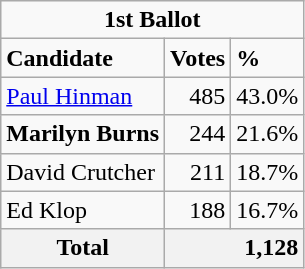<table class="wikitable">
<tr>
<td colspan="3" style="text-align:center;"><strong>1st Ballot</strong></td>
</tr>
<tr>
<td><strong>Candidate</strong></td>
<td><strong>Votes</strong></td>
<td><strong>%</strong></td>
</tr>
<tr>
<td><a href='#'>Paul Hinman</a></td>
<td style="text-align:right;">485</td>
<td>43.0%</td>
</tr>
<tr>
<td><strong>Marilyn Burns</strong></td>
<td style="text-align:right;">244</td>
<td>21.6%</td>
</tr>
<tr>
<td>David Crutcher</td>
<td style="text-align:right;">211</td>
<td>18.7%</td>
</tr>
<tr>
<td>Ed Klop</td>
<td style="text-align:right;">188</td>
<td>16.7%</td>
</tr>
<tr>
<th>Total</th>
<th colspan="2" style="text-align:right;">1,128</th>
</tr>
</table>
